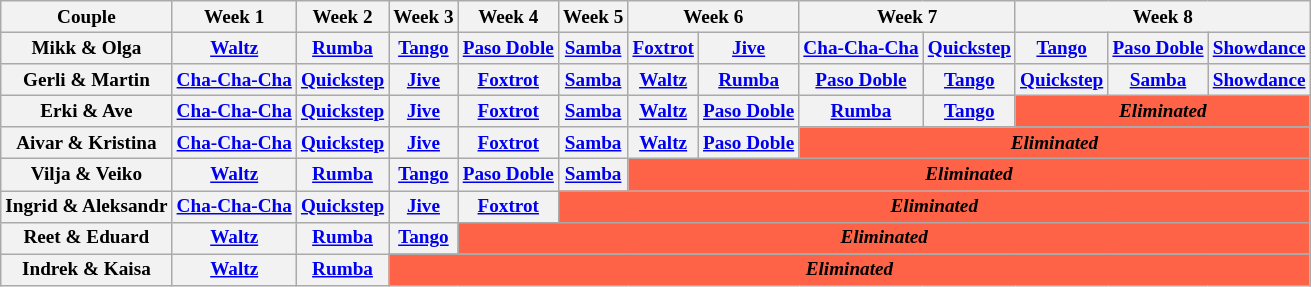<table class="wikitable" style="font-size:80%">
<tr>
<th>Couple</th>
<th>Week 1</th>
<th>Week 2</th>
<th>Week 3</th>
<th>Week 4</th>
<th>Week 5</th>
<th colspan=2>Week 6</th>
<th colspan=2>Week 7</th>
<th colspan=3>Week 8</th>
</tr>
<tr>
<th>Mikk & Olga</th>
<th><a href='#'>Waltz</a></th>
<th><a href='#'>Rumba</a></th>
<th><a href='#'>Tango</a></th>
<th><a href='#'>Paso Doble</a></th>
<th><a href='#'>Samba</a></th>
<th><a href='#'>Foxtrot</a></th>
<th><a href='#'>Jive</a></th>
<th><a href='#'>Cha-Cha-Cha</a></th>
<th><a href='#'>Quickstep</a></th>
<th><a href='#'>Tango</a></th>
<th><a href='#'>Paso Doble</a></th>
<th><a href='#'>Showdance</a></th>
</tr>
<tr>
<th>Gerli & Martin</th>
<th><a href='#'>Cha-Cha-Cha</a></th>
<th><a href='#'>Quickstep</a></th>
<th><a href='#'>Jive</a></th>
<th><a href='#'>Foxtrot</a></th>
<th><a href='#'>Samba</a></th>
<th><a href='#'>Waltz</a></th>
<th><a href='#'>Rumba</a></th>
<th><a href='#'>Paso Doble</a></th>
<th><a href='#'>Tango</a></th>
<th><a href='#'>Quickstep</a></th>
<th><a href='#'>Samba</a></th>
<th><a href='#'>Showdance</a></th>
</tr>
<tr>
<th>Erki & Ave</th>
<th><a href='#'>Cha-Cha-Cha</a></th>
<th><a href='#'>Quickstep</a></th>
<th><a href='#'>Jive</a></th>
<th><a href='#'>Foxtrot</a></th>
<th><a href='#'>Samba</a></th>
<th><a href='#'>Waltz</a></th>
<th><a href='#'>Paso Doble</a></th>
<th><a href='#'>Rumba</a></th>
<th><a href='#'>Tango</a></th>
<th style="background:tomato;" align="center" colspan="4"><em>Eliminated</em></th>
</tr>
<tr>
<th>Aivar & Kristina</th>
<th><a href='#'>Cha-Cha-Cha</a></th>
<th><a href='#'>Quickstep</a></th>
<th><a href='#'>Jive</a></th>
<th><a href='#'>Foxtrot</a></th>
<th><a href='#'>Samba</a></th>
<th><a href='#'>Waltz</a></th>
<th><a href='#'>Paso Doble</a></th>
<th style="background:tomato;" align="center" colspan="5"><em>Eliminated</em></th>
</tr>
<tr>
<th>Vilja & Veiko</th>
<th><a href='#'>Waltz</a></th>
<th><a href='#'>Rumba</a></th>
<th><a href='#'>Tango</a></th>
<th><a href='#'>Paso Doble</a></th>
<th><a href='#'>Samba</a></th>
<th style="background:tomato;" align="center" colspan="7"><em>Eliminated</em></th>
</tr>
<tr>
<th>Ingrid & Aleksandr</th>
<th><a href='#'>Cha-Cha-Cha</a></th>
<th><a href='#'>Quickstep</a></th>
<th><a href='#'>Jive</a></th>
<th><a href='#'>Foxtrot</a></th>
<th style="background:tomato;" align="center" colspan="9"><em>Eliminated</em></th>
</tr>
<tr>
<th>Reet & Eduard</th>
<th><a href='#'>Waltz</a></th>
<th><a href='#'>Rumba</a></th>
<th><a href='#'>Tango</a></th>
<th style="background:tomato;" align="center" colspan="11"><em>Eliminated</em></th>
</tr>
<tr>
<th>Indrek & Kaisa</th>
<th><a href='#'>Waltz</a></th>
<th><a href='#'>Rumba</a></th>
<th style="background:tomato;" align="center" colspan="13"><em>Eliminated</em></th>
</tr>
</table>
